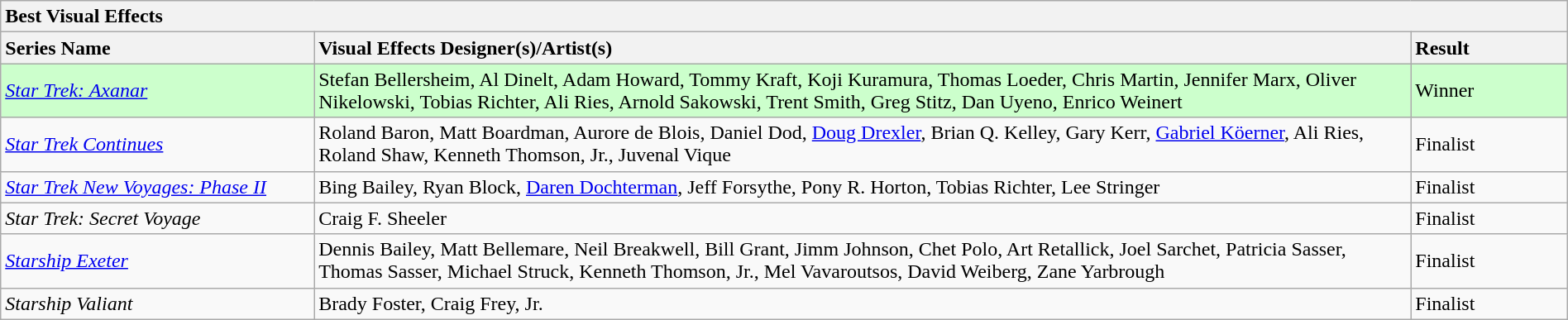<table class="wikitable" width=100%>
<tr>
<th colspan="3" ! style="text-align:left; width: 33%;">Best Visual Effects</th>
</tr>
<tr>
<th style="text-align:left; width: 20%;"><strong>Series Name</strong></th>
<th style="text-align:left; width: 70%;"><strong>Visual Effects Designer(s)/Artist(s)</strong></th>
<th style="text-align:left; width: 10%;"><strong>Result</strong></th>
</tr>
<tr style="background-color:#ccffcc;">
<td><em><a href='#'>Star Trek: Axanar</a></em></td>
<td>Stefan Bellersheim, Al Dinelt, Adam Howard, Tommy Kraft, Koji Kuramura, Thomas Loeder, Chris Martin, Jennifer Marx, Oliver Nikelowski, Tobias Richter, Ali Ries, Arnold Sakowski, Trent Smith, Greg Stitz, Dan Uyeno, Enrico Weinert</td>
<td>Winner</td>
</tr>
<tr>
<td><em><a href='#'>Star Trek Continues</a></em></td>
<td>Roland Baron, Matt Boardman, Aurore de Blois, Daniel Dod, <a href='#'>Doug Drexler</a>, Brian Q. Kelley, Gary Kerr, <a href='#'>Gabriel Köerner</a>, Ali Ries, Roland Shaw, Kenneth Thomson, Jr., Juvenal Vique</td>
<td>Finalist</td>
</tr>
<tr>
<td><em><a href='#'>Star Trek New Voyages: Phase II</a></em></td>
<td>Bing Bailey, Ryan Block, <a href='#'>Daren Dochterman</a>, Jeff Forsythe, Pony R. Horton, Tobias Richter, Lee Stringer</td>
<td>Finalist</td>
</tr>
<tr>
<td><em>Star Trek: Secret Voyage</em></td>
<td>Craig F. Sheeler</td>
<td>Finalist</td>
</tr>
<tr>
<td><em><a href='#'>Starship Exeter</a></em></td>
<td>Dennis Bailey, Matt Bellemare, Neil Breakwell, Bill Grant, Jimm Johnson, Chet Polo, Art Retallick, Joel Sarchet, Patricia Sasser, Thomas Sasser, Michael Struck, Kenneth Thomson, Jr., Mel Vavaroutsos, David Weiberg, Zane Yarbrough</td>
<td>Finalist</td>
</tr>
<tr>
<td><em>Starship Valiant</em></td>
<td>Brady Foster, Craig Frey, Jr.</td>
<td>Finalist</td>
</tr>
</table>
